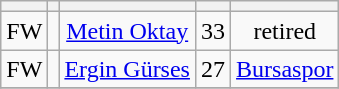<table class="wikitable sortable" style="text-align: center">
<tr>
<th></th>
<th></th>
<th></th>
<th></th>
<th></th>
</tr>
<tr>
<td>FW</td>
<td></td>
<td><a href='#'>Metin Oktay</a></td>
<td>33</td>
<td>retired</td>
</tr>
<tr>
<td>FW</td>
<td></td>
<td><a href='#'>Ergin Gürses</a></td>
<td>27</td>
<td><a href='#'>Bursaspor</a></td>
</tr>
<tr>
</tr>
</table>
